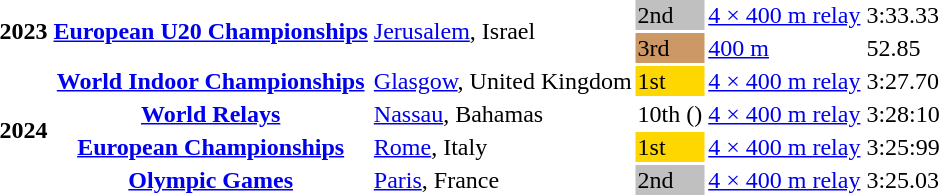<table>
<tr>
<th scope="rowgroup" rowspan="2">2023</th>
<th scope="rowgroup" rowspan="2"><a href='#'>European U20 Championships</a></th>
<td rowspan="2"><a href='#'>Jerusalem</a>, Israel</td>
<td bgcolor=silver>2nd</td>
<td><a href='#'>4 × 400 m relay</a></td>
<td>3:33.33</td>
<td></td>
</tr>
<tr>
<td bgcolor=cc9966>3rd</td>
<td><a href='#'>400 m</a></td>
<td>52.85</td>
<td></td>
</tr>
<tr>
<th scope="rowgroup" rowspan="4">2024</th>
<th scope="row"><a href='#'>World Indoor Championships</a></th>
<td><a href='#'>Glasgow</a>, United Kingdom</td>
<td bgcolor=gold>1st</td>
<td><a href='#'>4 × 400 m relay</a></td>
<td>3:27.70 </td>
<td></td>
</tr>
<tr>
<th scope="row"><a href='#'>World Relays</a></th>
<td><a href='#'>Nassau</a>, Bahamas</td>
<td>10th ()</td>
<td><a href='#'>4 × 400 m relay</a></td>
<td>3:28:10</td>
<td></td>
</tr>
<tr>
<th scope="row"><a href='#'>European Championships</a></th>
<td><a href='#'>Rome</a>, Italy</td>
<td bgcolor=gold>1st</td>
<td><a href='#'>4 × 400 m relay</a></td>
<td>3:25:99</td>
<td></td>
</tr>
<tr>
<th scope="row"><a href='#'>Olympic Games</a></th>
<td><a href='#'>Paris</a>, France</td>
<td bgcolor=silver>2nd</td>
<td><a href='#'>4 × 400 m relay</a></td>
<td>3:25.03</td>
<td></td>
</tr>
</table>
